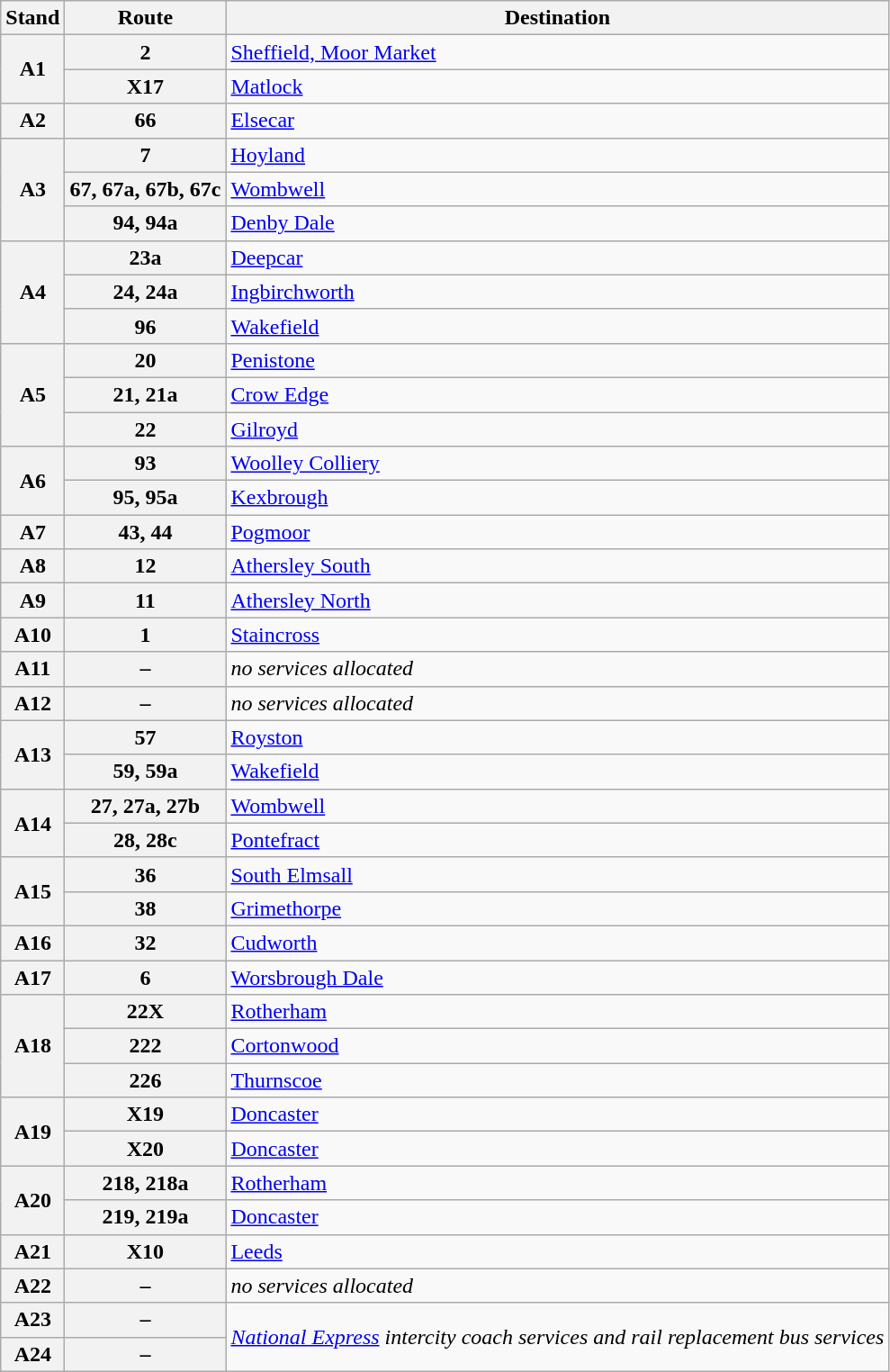<table class="wikitable">
<tr>
<th><strong>Stand</strong></th>
<th><strong>Route</strong></th>
<th><strong>Destination</strong></th>
</tr>
<tr>
<th rowspan="2">A1</th>
<th>2</th>
<td><a href='#'>Sheffield, Moor Market</a>   </td>
</tr>
<tr>
<th>X17</th>
<td><a href='#'>Matlock</a>   </td>
</tr>
<tr>
<th>A2</th>
<th>66</th>
<td><a href='#'>Elsecar</a>   </td>
</tr>
<tr>
<th rowspan="3">A3</th>
<th>7</th>
<td><a href='#'>Hoyland</a>  </td>
</tr>
<tr>
<th>67, 67a, 67b, 67c</th>
<td><a href='#'>Wombwell</a>   </td>
</tr>
<tr>
<th>94, 94a</th>
<td><a href='#'>Denby Dale</a>   </td>
</tr>
<tr>
<th rowspan="3">A4</th>
<th>23a</th>
<td><a href='#'>Deepcar</a>  </td>
</tr>
<tr>
<th>24, 24a</th>
<td><a href='#'>Ingbirchworth</a>  </td>
</tr>
<tr>
<th>96</th>
<td><a href='#'>Wakefield</a>   </td>
</tr>
<tr>
<th rowspan="3">A5</th>
<th>20</th>
<td><a href='#'>Penistone</a>   </td>
</tr>
<tr>
<th>21, 21a</th>
<td><a href='#'>Crow Edge</a>  </td>
</tr>
<tr>
<th>22</th>
<td><a href='#'>Gilroyd</a>  </td>
</tr>
<tr>
<th rowspan="2">A6</th>
<th>93</th>
<td><a href='#'>Woolley Colliery</a>  </td>
</tr>
<tr>
<th>95, 95a</th>
<td><a href='#'>Kexbrough</a>  </td>
</tr>
<tr>
<th>A7</th>
<th>43, 44</th>
<td><a href='#'>Pogmoor</a>  </td>
</tr>
<tr>
<th>A8</th>
<th>12</th>
<td><a href='#'>Athersley South</a>  </td>
</tr>
<tr>
<th>A9</th>
<th>11</th>
<td><a href='#'>Athersley North</a>  </td>
</tr>
<tr>
<th>A10</th>
<th>1</th>
<td><a href='#'>Staincross</a>  </td>
</tr>
<tr>
<th>A11</th>
<th>–</th>
<td><em>no services allocated</em></td>
</tr>
<tr>
<th>A12</th>
<th>–</th>
<td><em>no services allocated</em></td>
</tr>
<tr>
<th rowspan="2">A13</th>
<th>57</th>
<td><a href='#'>Royston</a>  </td>
</tr>
<tr>
<th>59, 59a</th>
<td><a href='#'>Wakefield</a>   </td>
</tr>
<tr>
<th rowspan="2">A14</th>
<th>27, 27a, 27b</th>
<td><a href='#'>Wombwell</a>   </td>
</tr>
<tr>
<th>28, 28c</th>
<td><a href='#'>Pontefract</a>   </td>
</tr>
<tr>
<th rowspan="2">A15</th>
<th>36</th>
<td><a href='#'>South Elmsall</a>    </td>
</tr>
<tr>
<th>38</th>
<td><a href='#'>Grimethorpe</a>  </td>
</tr>
<tr>
<th>A16</th>
<th>32</th>
<td><a href='#'>Cudworth</a>  </td>
</tr>
<tr>
<th>A17</th>
<th>6</th>
<td><a href='#'>Worsbrough Dale</a>  </td>
</tr>
<tr>
<th rowspan="3">A18</th>
<th>22X</th>
<td><a href='#'>Rotherham</a>     </td>
</tr>
<tr>
<th>222</th>
<td><a href='#'>Cortonwood</a>  </td>
</tr>
<tr>
<th>226</th>
<td><a href='#'>Thurnscoe</a>   </td>
</tr>
<tr>
<th rowspan="2">A19</th>
<th>X19</th>
<td><a href='#'>Doncaster</a>    </td>
</tr>
<tr>
<th>X20</th>
<td><a href='#'>Doncaster</a>    </td>
</tr>
<tr>
<th rowspan="2">A20</th>
<th>218, 218a</th>
<td><a href='#'>Rotherham</a>     </td>
</tr>
<tr>
<th>219, 219a</th>
<td><a href='#'>Doncaster</a>    </td>
</tr>
<tr>
<th>A21</th>
<th>X10</th>
<td><a href='#'>Leeds</a>   </td>
</tr>
<tr>
<th>A22</th>
<th>–</th>
<td><em>no services allocated</em></td>
</tr>
<tr>
<th>A23</th>
<th>–</th>
<td rowspan="2"><em><a href='#'>National Express</a> intercity coach services and rail replacement bus services</em></td>
</tr>
<tr>
<th>A24</th>
<th>–</th>
</tr>
</table>
